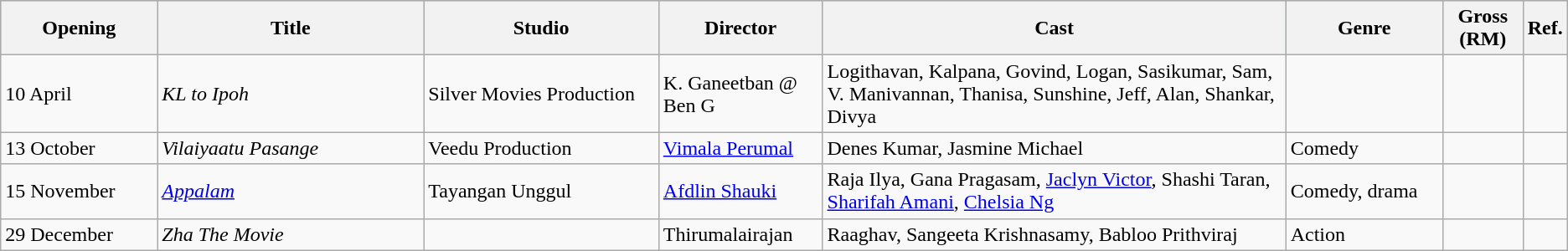<table class="wikitable">
<tr style="background:#b0e0e6; text-align:center;">
<th style="width:10%;">Opening</th>
<th style="width:17%;">Title</th>
<th style="width:15%;">Studio</th>
<th>Director</th>
<th>Cast</th>
<th style="width:10%;">Genre</th>
<th>Gross (RM)</th>
<th>Ref.</th>
</tr>
<tr>
<td>10 April</td>
<td><em>KL to Ipoh</em></td>
<td>Silver Movies Production</td>
<td>K. Ganeetban @ Ben G</td>
<td>Logithavan, Kalpana, Govind, Logan, Sasikumar, Sam, V. Manivannan, Thanisa, Sunshine, Jeff, Alan, Shankar, Divya</td>
<td></td>
<td></td>
</tr>
<tr>
<td>13 October</td>
<td><em>Vilaiyaatu Pasange</em></td>
<td>Veedu Production</td>
<td><a href='#'>Vimala Perumal</a></td>
<td>Denes Kumar, Jasmine Michael</td>
<td>Comedy</td>
<td></td>
<td></td>
</tr>
<tr>
<td>15 November</td>
<td><em><a href='#'>Appalam</a></em></td>
<td>Tayangan Unggul</td>
<td><a href='#'>Afdlin Shauki</a></td>
<td>Raja Ilya, Gana Pragasam, <a href='#'>Jaclyn Victor</a>, Shashi Taran, <a href='#'>Sharifah Amani</a>, <a href='#'>Chelsia Ng</a></td>
<td>Comedy, drama</td>
<td></td>
<td></td>
</tr>
<tr>
<td>29 December</td>
<td><em>Zha The Movie</em></td>
<td></td>
<td>Thirumalairajan</td>
<td>Raaghav, Sangeeta Krishnasamy, Babloo Prithviraj</td>
<td>Action</td>
<td></td>
<td></td>
</tr>
</table>
